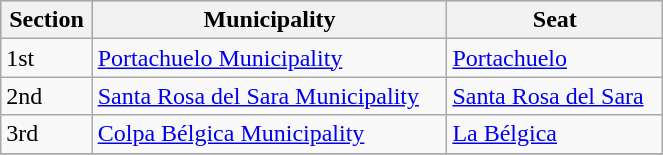<table class="wikitable" border="1" style="width:35%;" border="1">
<tr bgcolor=silver>
<th>Section</th>
<th>Municipality</th>
<th>Seat</th>
</tr>
<tr>
<td>1st</td>
<td><a href='#'>Portachuelo Municipality</a></td>
<td><a href='#'>Portachuelo</a></td>
</tr>
<tr>
<td>2nd</td>
<td><a href='#'>Santa Rosa del Sara Municipality</a></td>
<td><a href='#'>Santa Rosa del Sara</a></td>
</tr>
<tr>
<td>3rd</td>
<td><a href='#'>Colpa Bélgica Municipality</a></td>
<td><a href='#'>La Bélgica</a></td>
</tr>
<tr>
</tr>
</table>
